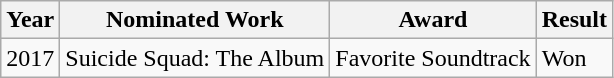<table class="wikitable">
<tr>
<th>Year</th>
<th>Nominated Work</th>
<th>Award</th>
<th>Result</th>
</tr>
<tr>
<td>2017</td>
<td>Suicide Squad: The Album</td>
<td>Favorite Soundtrack</td>
<td>Won</td>
</tr>
</table>
